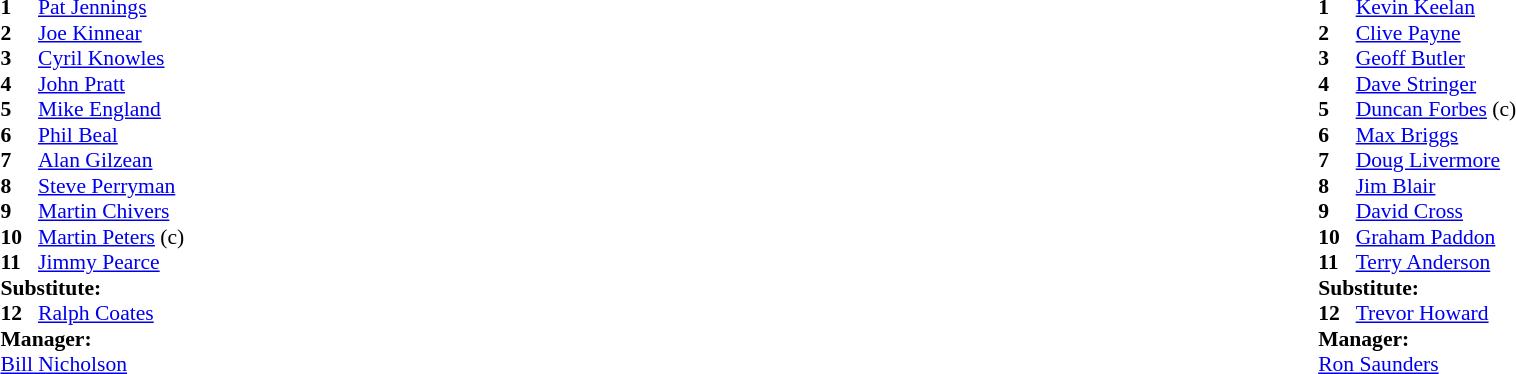<table width="100%">
<tr>
<td valign="top" width="50%"><br><table style="font-size: 90%" cellspacing="0" cellpadding="0">
<tr>
<td colspan="4"></td>
</tr>
<tr>
<th width="25"></th>
<th></th>
</tr>
<tr>
<td><strong>1</strong></td>
<td> <a href='#'>Pat Jennings</a></td>
</tr>
<tr>
<td><strong>2</strong></td>
<td> <a href='#'>Joe Kinnear</a></td>
</tr>
<tr>
<td><strong>3</strong></td>
<td> <a href='#'>Cyril Knowles</a></td>
</tr>
<tr>
<td><strong>4</strong></td>
<td> <a href='#'>John Pratt</a></td>
<td></td>
<td></td>
</tr>
<tr>
<td><strong>5</strong></td>
<td> <a href='#'>Mike England</a></td>
</tr>
<tr>
<td><strong>6</strong></td>
<td> <a href='#'>Phil Beal</a></td>
</tr>
<tr>
<td><strong>7</strong></td>
<td> <a href='#'>Alan Gilzean</a></td>
</tr>
<tr>
<td><strong>8</strong></td>
<td> <a href='#'>Steve Perryman</a></td>
</tr>
<tr>
<td><strong>9</strong></td>
<td> <a href='#'>Martin Chivers</a></td>
</tr>
<tr>
<td><strong>10</strong></td>
<td> <a href='#'>Martin Peters</a> (c)</td>
</tr>
<tr>
<td><strong>11</strong></td>
<td> <a href='#'>Jimmy Pearce</a></td>
</tr>
<tr>
<td colspan=3><strong>Substitute:</strong></td>
</tr>
<tr>
<td><strong>12</strong></td>
<td> <a href='#'>Ralph Coates</a></td>
<td></td>
<td></td>
</tr>
<tr>
<td colspan=4><strong>Manager:</strong></td>
</tr>
<tr>
<td colspan="4"> <a href='#'>Bill Nicholson</a></td>
</tr>
</table>
</td>
<td valign="top" width="50%"><br><table style="font-size: 90%" cellspacing="0" cellpadding="0" align=center>
<tr>
<td colspan="4"></td>
</tr>
<tr>
<th width="25"></th>
<th></th>
</tr>
<tr>
<td><strong>1</strong></td>
<td> <a href='#'>Kevin Keelan</a></td>
</tr>
<tr>
<td><strong>2</strong></td>
<td> <a href='#'>Clive Payne</a></td>
</tr>
<tr>
<td><strong>3</strong></td>
<td> <a href='#'>Geoff Butler</a></td>
</tr>
<tr>
<td><strong>4</strong></td>
<td> <a href='#'>Dave Stringer</a></td>
</tr>
<tr>
<td><strong>5</strong></td>
<td> <a href='#'>Duncan Forbes</a> (c) </td>
</tr>
<tr>
<td><strong>6</strong></td>
<td> <a href='#'>Max Briggs</a></td>
</tr>
<tr>
<td><strong>7</strong></td>
<td> <a href='#'>Doug Livermore</a></td>
</tr>
<tr>
<td><strong>8</strong></td>
<td> <a href='#'>Jim Blair</a></td>
<td></td>
<td></td>
</tr>
<tr>
<td><strong>9</strong></td>
<td> <a href='#'>David Cross</a></td>
</tr>
<tr>
<td><strong>10</strong></td>
<td> <a href='#'>Graham Paddon</a></td>
</tr>
<tr>
<td><strong>11</strong></td>
<td> <a href='#'>Terry Anderson</a></td>
</tr>
<tr>
<td colspan=3><strong>Substitute:</strong></td>
</tr>
<tr>
<td><strong>12</strong></td>
<td> <a href='#'>Trevor Howard</a></td>
<td></td>
<td></td>
</tr>
<tr>
<td colspan=4><strong>Manager:</strong></td>
</tr>
<tr>
<td colspan="4"> <a href='#'>Ron Saunders</a></td>
</tr>
</table>
</td>
</tr>
</table>
